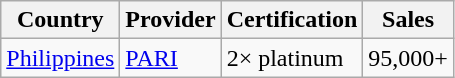<table class="wikitable">
<tr>
<th>Country</th>
<th>Provider</th>
<th>Certification</th>
<th>Sales</th>
</tr>
<tr>
<td><a href='#'>Philippines</a></td>
<td><a href='#'>PARI</a></td>
<td>2× platinum</td>
<td>95,000+</td>
</tr>
</table>
